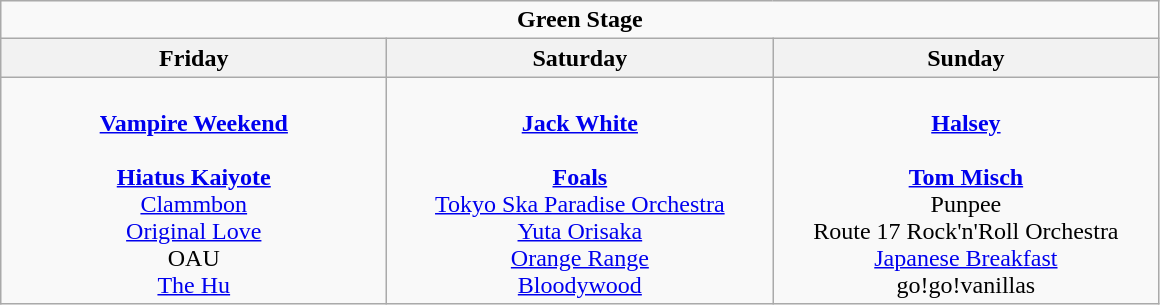<table class="wikitable">
<tr>
<td colspan="3" style="text-align:center;"><strong>Green Stage</strong></td>
</tr>
<tr>
<th>Friday</th>
<th>Saturday</th>
<th>Sunday</th>
</tr>
<tr>
<td style="text-align:center; vertical-align:top; width:250px;"><br><strong><a href='#'>Vampire Weekend</a></strong>
<br>
<br> <strong></strong> <strong><a href='#'>Hiatus Kaiyote</a></strong>
<br> <a href='#'>Clammbon</a>
<br> <a href='#'>Original Love</a>
<br>  OAU
<br> <a href='#'>The Hu</a></td>
<td style="text-align:center; vertical-align:top; width:250px;"><br><strong><a href='#'>Jack White</a></strong>
<br>
<br> <strong><a href='#'>Foals</a></strong>
<br> <a href='#'>Tokyo Ska Paradise Orchestra</a>
<br> <a href='#'>Yuta Orisaka</a>
<br> <a href='#'>Orange Range</a>
<br> <a href='#'>Bloodywood</a></td>
<td style="text-align:center; vertical-align:top; width:250px;"><br><strong><a href='#'>Halsey</a></strong>
<br>
<br> <strong><a href='#'>Tom Misch</a></strong>
<br> Punpee
<br> Route 17 Rock'n'Roll Orchestra
<br> <a href='#'>Japanese Breakfast</a>
<br> go!go!vanillas</td>
</tr>
</table>
